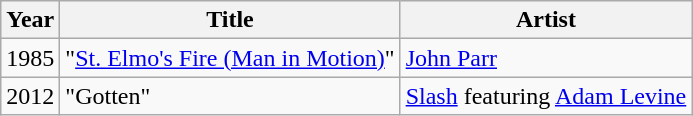<table class="wikitable sortable">
<tr>
<th>Year</th>
<th>Title</th>
<th>Artist</th>
</tr>
<tr>
<td>1985</td>
<td>"<a href='#'>St. Elmo's Fire (Man in Motion)</a>"</td>
<td><a href='#'>John Parr</a></td>
</tr>
<tr>
<td>2012</td>
<td>"Gotten"</td>
<td><a href='#'>Slash</a> featuring <a href='#'>Adam Levine</a></td>
</tr>
</table>
